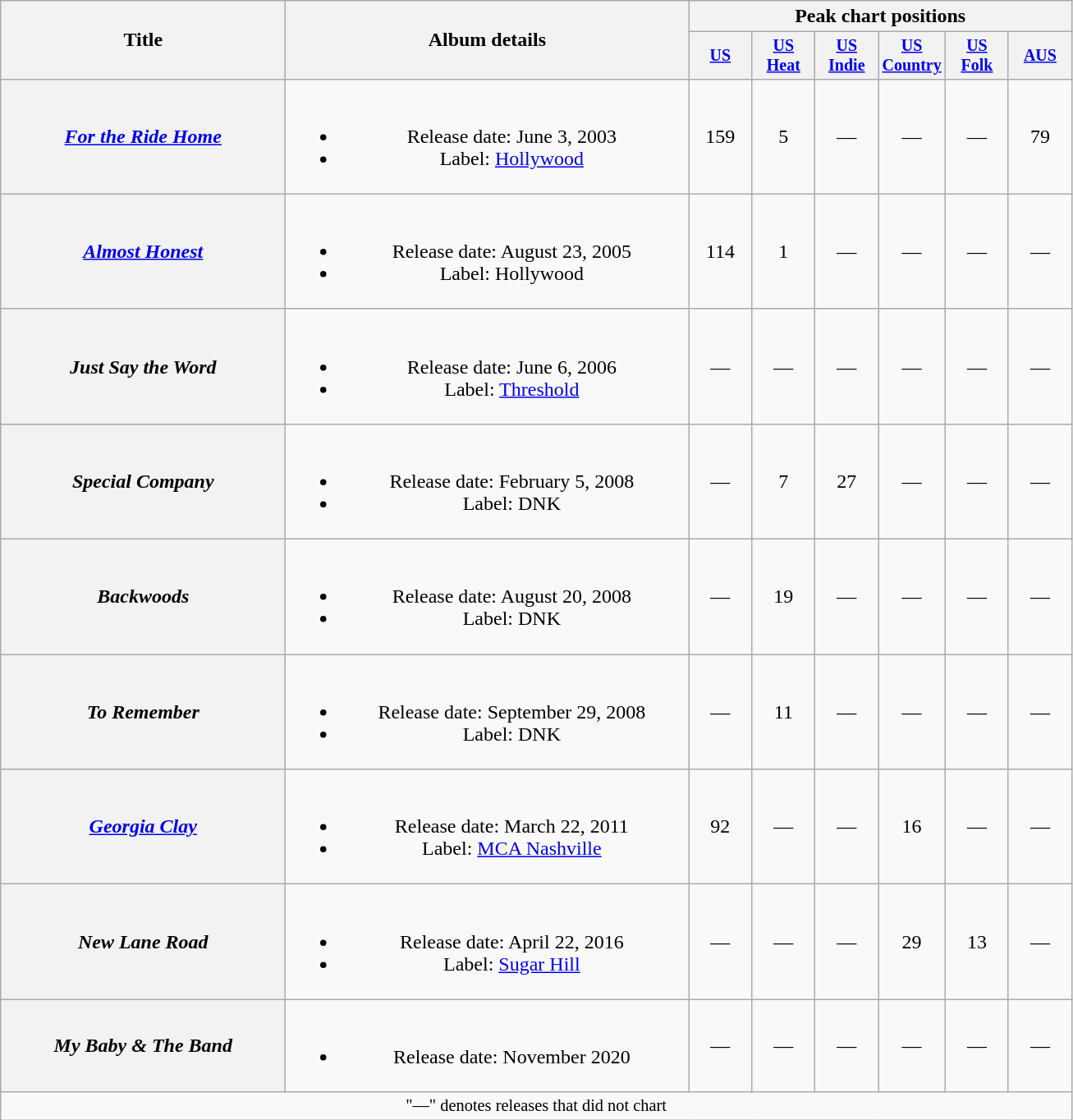<table class="wikitable plainrowheaders" style="text-align:center;">
<tr>
<th rowspan="2" style="width:14em;">Title</th>
<th rowspan="2" style="width:20em;">Album details</th>
<th colspan="6">Peak chart positions</th>
</tr>
<tr style="font-size:smaller;">
<th style="width:45px;"><a href='#'>US</a><br></th>
<th style="width:45px;"><a href='#'>US Heat</a><br></th>
<th style="width:45px;"><a href='#'>US Indie</a><br></th>
<th style="width:45px;"><a href='#'>US Country</a><br></th>
<th style="width:45px;"><a href='#'>US Folk</a><br></th>
<th style="width:45px;"><a href='#'>AUS</a><br></th>
</tr>
<tr>
<th scope="row"><em><a href='#'>For the Ride Home</a></em></th>
<td><br><ul><li>Release date: June 3, 2003</li><li>Label: <a href='#'>Hollywood</a></li></ul></td>
<td>159</td>
<td>5</td>
<td>—</td>
<td>—</td>
<td>—</td>
<td>79</td>
</tr>
<tr>
<th scope="row"><em><a href='#'>Almost Honest</a></em></th>
<td><br><ul><li>Release date: August 23, 2005</li><li>Label: Hollywood</li></ul></td>
<td>114</td>
<td>1</td>
<td>—</td>
<td>—</td>
<td>—</td>
<td>—</td>
</tr>
<tr>
<th scope="row"><em>Just Say the Word</em></th>
<td><br><ul><li>Release date: June 6, 2006</li><li>Label: <a href='#'>Threshold</a></li></ul></td>
<td>—</td>
<td>—</td>
<td>—</td>
<td>—</td>
<td>—</td>
<td>—</td>
</tr>
<tr>
<th scope="row"><em>Special Company</em></th>
<td><br><ul><li>Release date: February 5, 2008</li><li>Label: DNK</li></ul></td>
<td>—</td>
<td>7</td>
<td>27</td>
<td>—</td>
<td>—</td>
<td>—</td>
</tr>
<tr>
<th scope="row"><em>Backwoods</em></th>
<td><br><ul><li>Release date: August 20, 2008</li><li>Label: DNK</li></ul></td>
<td>—</td>
<td>19</td>
<td>—</td>
<td>—</td>
<td>—</td>
<td>—</td>
</tr>
<tr>
<th scope="row"><em>To Remember</em></th>
<td><br><ul><li>Release date: September 29, 2008</li><li>Label: DNK</li></ul></td>
<td>—</td>
<td>11</td>
<td>—</td>
<td>—</td>
<td>—</td>
<td>—</td>
</tr>
<tr>
<th scope="row"><em><a href='#'>Georgia Clay</a></em></th>
<td><br><ul><li>Release date: March 22, 2011</li><li>Label: <a href='#'>MCA Nashville</a></li></ul></td>
<td>92</td>
<td>—</td>
<td>—</td>
<td>16</td>
<td>—</td>
<td>—</td>
</tr>
<tr>
<th scope="row"><em>New Lane Road</em></th>
<td><br><ul><li>Release date: April 22, 2016</li><li>Label: <a href='#'>Sugar Hill</a></li></ul></td>
<td>—</td>
<td>—</td>
<td>—</td>
<td>29</td>
<td>13</td>
<td>—</td>
</tr>
<tr>
<th scope="row"><em>My Baby & The Band</em></th>
<td><br><ul><li>Release date: November 2020</li></ul></td>
<td>—</td>
<td>—</td>
<td>—</td>
<td>—</td>
<td>—</td>
<td>—</td>
</tr>
<tr>
<td colspan="8" style="font-size:85%">"—" denotes releases that did not chart</td>
</tr>
</table>
